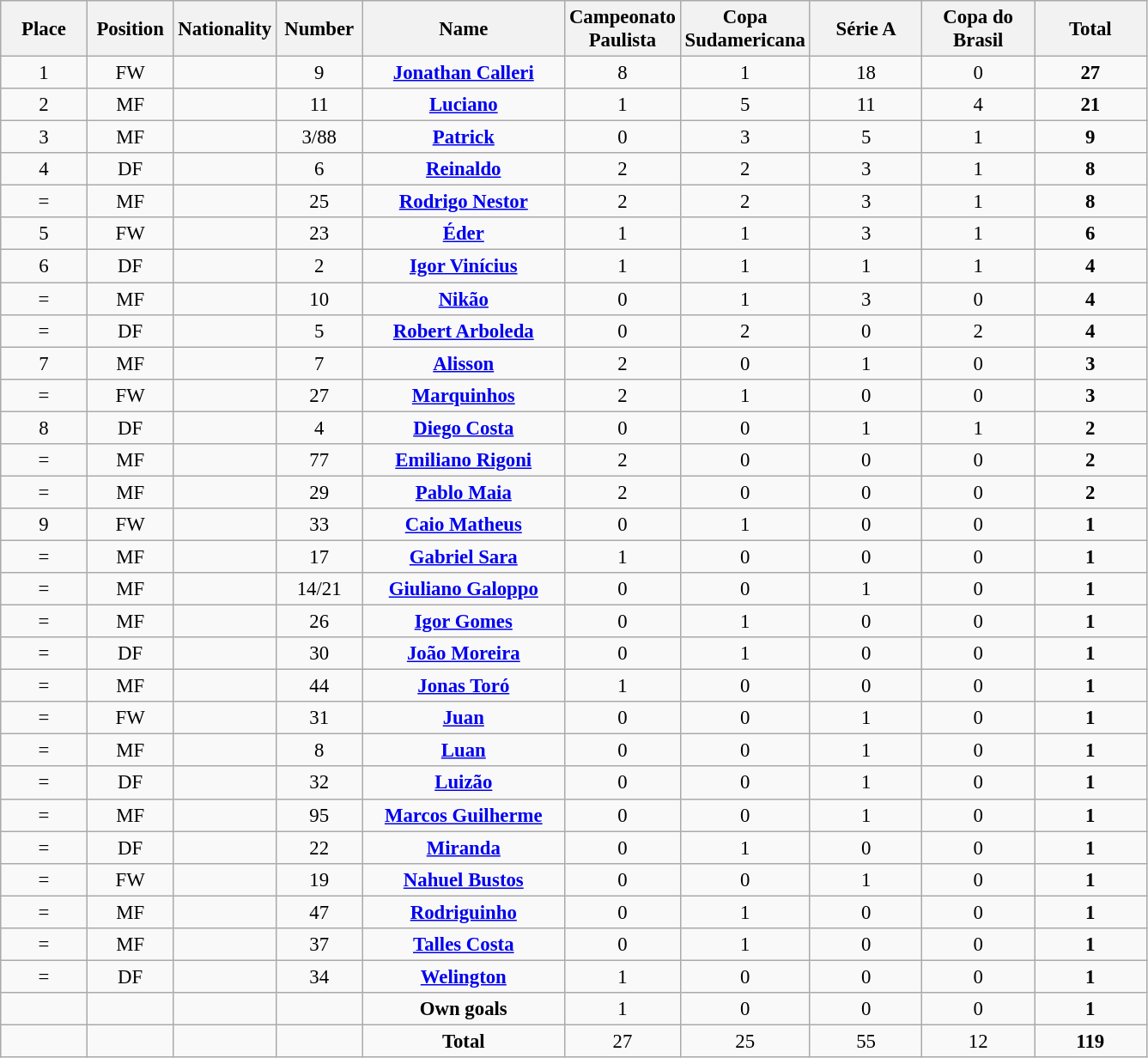<table class="wikitable" style="font-size: 95%; text-align: center;">
<tr>
<th width=60>Place</th>
<th width=60>Position</th>
<th width=60>Nationality</th>
<th width=60>Number</th>
<th width=150>Name</th>
<th width=80>Campeonato Paulista</th>
<th width=80>Copa Sudamericana</th>
<th width=80>Série A</th>
<th width=80>Copa do Brasil</th>
<th width=80>Total</th>
</tr>
<tr>
<td>1</td>
<td>FW</td>
<td></td>
<td>9</td>
<td><strong><a href='#'>Jonathan Calleri</a></strong></td>
<td>8</td>
<td>1</td>
<td>18</td>
<td>0</td>
<td><strong>27</strong></td>
</tr>
<tr>
<td>2</td>
<td>MF</td>
<td></td>
<td>11</td>
<td><strong><a href='#'>Luciano</a></strong></td>
<td>1</td>
<td>5</td>
<td>11</td>
<td>4</td>
<td><strong>21</strong></td>
</tr>
<tr>
<td>3</td>
<td>MF</td>
<td></td>
<td>3/88</td>
<td><strong><a href='#'>Patrick</a></strong></td>
<td>0</td>
<td>3</td>
<td>5</td>
<td>1</td>
<td><strong>9</strong></td>
</tr>
<tr>
<td>4</td>
<td>DF</td>
<td></td>
<td>6</td>
<td><strong><a href='#'>Reinaldo</a></strong></td>
<td>2</td>
<td>2</td>
<td>3</td>
<td>1</td>
<td><strong>8</strong></td>
</tr>
<tr>
<td>=</td>
<td>MF</td>
<td></td>
<td>25</td>
<td><strong><a href='#'>Rodrigo Nestor</a></strong></td>
<td>2</td>
<td>2</td>
<td>3</td>
<td>1</td>
<td><strong>8</strong></td>
</tr>
<tr>
<td>5</td>
<td>FW</td>
<td> </td>
<td>23</td>
<td><strong><a href='#'>Éder</a></strong></td>
<td>1</td>
<td>1</td>
<td>3</td>
<td>1</td>
<td><strong>6</strong></td>
</tr>
<tr>
<td>6</td>
<td>DF</td>
<td></td>
<td>2</td>
<td><strong><a href='#'>Igor Vinícius</a></strong></td>
<td>1</td>
<td>1</td>
<td>1</td>
<td>1</td>
<td><strong>4</strong></td>
</tr>
<tr>
<td>=</td>
<td>MF</td>
<td></td>
<td>10</td>
<td><strong><a href='#'>Nikão</a></strong></td>
<td>0</td>
<td>1</td>
<td>3</td>
<td>0</td>
<td><strong>4</strong></td>
</tr>
<tr>
<td>=</td>
<td>DF</td>
<td></td>
<td>5</td>
<td><strong><a href='#'>Robert Arboleda</a></strong></td>
<td>0</td>
<td>2</td>
<td>0</td>
<td>2</td>
<td><strong>4</strong></td>
</tr>
<tr>
<td>7</td>
<td>MF</td>
<td></td>
<td>7</td>
<td><strong><a href='#'>Alisson</a></strong></td>
<td>2</td>
<td>0</td>
<td>1</td>
<td>0</td>
<td><strong>3</strong></td>
</tr>
<tr>
<td>=</td>
<td>FW</td>
<td></td>
<td>27</td>
<td><strong><a href='#'>Marquinhos</a></strong></td>
<td>2</td>
<td>1</td>
<td>0</td>
<td>0</td>
<td><strong>3</strong></td>
</tr>
<tr>
<td>8</td>
<td>DF</td>
<td></td>
<td>4</td>
<td><strong><a href='#'>Diego Costa</a></strong></td>
<td>0</td>
<td>0</td>
<td>1</td>
<td>1</td>
<td><strong>2</strong></td>
</tr>
<tr>
<td>=</td>
<td>MF</td>
<td></td>
<td>77</td>
<td><strong><a href='#'>Emiliano Rigoni</a></strong></td>
<td>2</td>
<td>0</td>
<td>0</td>
<td>0</td>
<td><strong>2</strong></td>
</tr>
<tr>
<td>=</td>
<td>MF</td>
<td></td>
<td>29</td>
<td><strong><a href='#'>Pablo Maia</a></strong></td>
<td>2</td>
<td>0</td>
<td>0</td>
<td>0</td>
<td><strong>2</strong></td>
</tr>
<tr>
<td>9</td>
<td>FW</td>
<td></td>
<td>33</td>
<td><strong><a href='#'>Caio Matheus</a></strong></td>
<td>0</td>
<td>1</td>
<td>0</td>
<td>0</td>
<td><strong>1</strong></td>
</tr>
<tr>
<td>=</td>
<td>MF</td>
<td></td>
<td>17</td>
<td><strong><a href='#'>Gabriel Sara</a></strong></td>
<td>1</td>
<td>0</td>
<td>0</td>
<td>0</td>
<td><strong>1</strong></td>
</tr>
<tr>
<td>=</td>
<td>MF</td>
<td></td>
<td>14/21</td>
<td><strong><a href='#'>Giuliano Galoppo</a></strong></td>
<td>0</td>
<td>0</td>
<td>1</td>
<td>0</td>
<td><strong>1</strong></td>
</tr>
<tr>
<td>=</td>
<td>MF</td>
<td></td>
<td>26</td>
<td><strong><a href='#'>Igor Gomes</a></strong></td>
<td>0</td>
<td>1</td>
<td>0</td>
<td>0</td>
<td><strong>1</strong></td>
</tr>
<tr>
<td>=</td>
<td>DF</td>
<td> </td>
<td>30</td>
<td><strong><a href='#'>João Moreira</a></strong></td>
<td>0</td>
<td>1</td>
<td>0</td>
<td>0</td>
<td><strong>1</strong></td>
</tr>
<tr>
<td>=</td>
<td>MF</td>
<td></td>
<td>44</td>
<td><strong><a href='#'>Jonas Toró</a></strong></td>
<td>1</td>
<td>0</td>
<td>0</td>
<td>0</td>
<td><strong>1</strong></td>
</tr>
<tr>
<td>=</td>
<td>FW</td>
<td></td>
<td>31</td>
<td><strong><a href='#'>Juan</a></strong></td>
<td>0</td>
<td>0</td>
<td>1</td>
<td>0</td>
<td><strong>1</strong></td>
</tr>
<tr>
<td>=</td>
<td>MF</td>
<td></td>
<td>8</td>
<td><strong><a href='#'>Luan</a></strong></td>
<td>0</td>
<td>0</td>
<td>1</td>
<td>0</td>
<td><strong>1</strong></td>
</tr>
<tr>
<td>=</td>
<td>DF</td>
<td></td>
<td>32</td>
<td><strong><a href='#'>Luizão</a></strong></td>
<td>0</td>
<td>0</td>
<td>1</td>
<td>0</td>
<td><strong>1</strong></td>
</tr>
<tr>
<td>=</td>
<td>MF</td>
<td></td>
<td>95</td>
<td><strong><a href='#'>Marcos Guilherme</a></strong></td>
<td>0</td>
<td>0</td>
<td>1</td>
<td>0</td>
<td><strong>1</strong></td>
</tr>
<tr>
<td>=</td>
<td>DF</td>
<td></td>
<td>22</td>
<td><strong><a href='#'>Miranda</a></strong></td>
<td>0</td>
<td>1</td>
<td>0</td>
<td>0</td>
<td><strong>1</strong></td>
</tr>
<tr>
<td>=</td>
<td>FW</td>
<td></td>
<td>19</td>
<td><strong><a href='#'>Nahuel Bustos</a></strong></td>
<td>0</td>
<td>0</td>
<td>1</td>
<td>0</td>
<td><strong>1</strong></td>
</tr>
<tr>
<td>=</td>
<td>MF</td>
<td></td>
<td>47</td>
<td><strong><a href='#'>Rodriguinho</a></strong></td>
<td>0</td>
<td>1</td>
<td>0</td>
<td>0</td>
<td><strong>1</strong></td>
</tr>
<tr>
<td>=</td>
<td>MF</td>
<td></td>
<td>37</td>
<td><strong><a href='#'>Talles Costa</a></strong></td>
<td>0</td>
<td>1</td>
<td>0</td>
<td>0</td>
<td><strong>1</strong></td>
</tr>
<tr>
<td>=</td>
<td>DF</td>
<td></td>
<td>34</td>
<td><strong><a href='#'>Welington</a></strong></td>
<td>1</td>
<td>0</td>
<td>0</td>
<td>0</td>
<td><strong>1</strong></td>
</tr>
<tr>
<td></td>
<td></td>
<td></td>
<td></td>
<td><strong>Own goals</strong></td>
<td>1</td>
<td>0</td>
<td>0</td>
<td>0</td>
<td><strong>1</strong></td>
</tr>
<tr>
<td></td>
<td></td>
<td></td>
<td></td>
<td><strong>Total</strong></td>
<td>27</td>
<td>25</td>
<td>55</td>
<td>12</td>
<td><strong>119</strong></td>
</tr>
</table>
